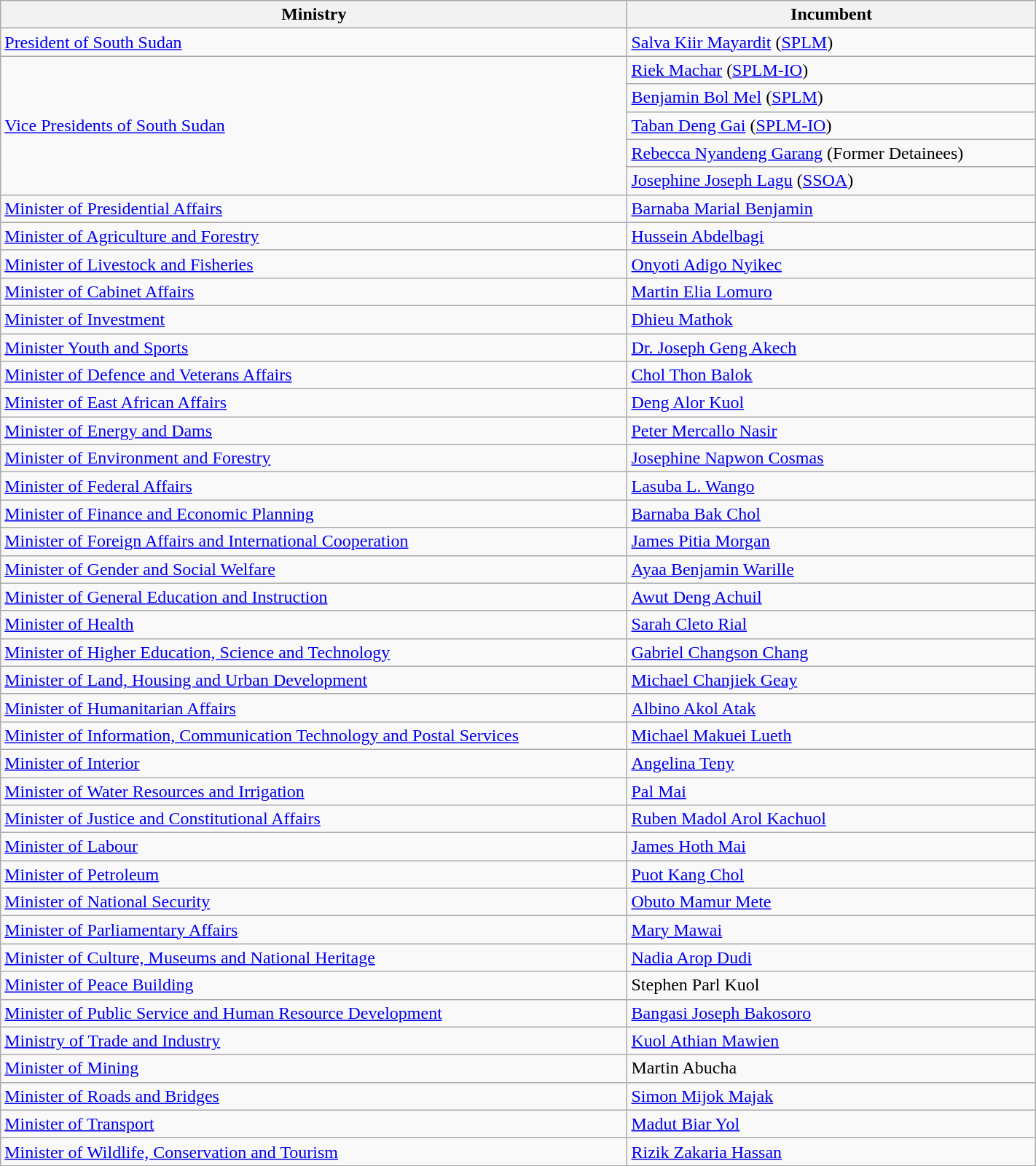<table class="wikitable" style="width:75%">
<tr>
<th>Ministry</th>
<th>Incumbent</th>
</tr>
<tr General Salva Kiir Mayardit>
<td><a href='#'>President of South Sudan</a></td>
<td><a href='#'>Salva Kiir Mayardit</a> (<a href='#'>SPLM</a>)</td>
</tr>
<tr>
<td rowspan="5"><a href='#'>Vice Presidents of South Sudan</a></td>
<td><a href='#'>Riek Machar</a> (<a href='#'>SPLM-IO</a>)</td>
</tr>
<tr>
<td><a href='#'>Benjamin Bol Mel</a> (<a href='#'>SPLM</a>)</td>
</tr>
<tr>
<td><a href='#'>Taban Deng Gai</a> (<a href='#'>SPLM-IO</a>)</td>
</tr>
<tr>
<td><a href='#'>Rebecca Nyandeng Garang</a> (Former Detainees)</td>
</tr>
<tr>
<td><a href='#'>Josephine Joseph Lagu</a> (<a href='#'>SSOA</a>)</td>
</tr>
<tr>
<td><a href='#'>Minister of Presidential Affairs</a></td>
<td><a href='#'>Barnaba Marial Benjamin</a></td>
</tr>
<tr>
<td><a href='#'>Minister of Agriculture and Forestry</a></td>
<td><a href='#'>Hussein Abdelbagi</a></td>
</tr>
<tr>
<td><a href='#'>Minister of Livestock and Fisheries</a></td>
<td><a href='#'>Onyoti Adigo Nyikec</a></td>
</tr>
<tr>
<td><a href='#'>Minister of Cabinet Affairs</a></td>
<td><a href='#'>Martin Elia Lomuro</a></td>
</tr>
<tr>
<td><a href='#'>Minister of Investment</a></td>
<td><a href='#'>Dhieu Mathok</a></td>
</tr>
<tr>
<td><a href='#'>Minister Youth and Sports</a></td>
<td><a href='#'>Dr. Joseph Geng Akech</a></td>
</tr>
<tr>
<td><a href='#'>Minister of Defence and Veterans Affairs</a></td>
<td><a href='#'>Chol Thon Balok</a></td>
</tr>
<tr>
<td><a href='#'>Minister of East African Affairs</a></td>
<td><a href='#'>Deng Alor Kuol</a></td>
</tr>
<tr>
<td><a href='#'>Minister of Energy and Dams</a></td>
<td><a href='#'>Peter Mercallo Nasir</a></td>
</tr>
<tr>
<td><a href='#'>Minister of Environment and Forestry</a></td>
<td><a href='#'>Josephine Napwon Cosmas</a></td>
</tr>
<tr>
<td><a href='#'>Minister of Federal Affairs</a></td>
<td><a href='#'>Lasuba L. Wango</a></td>
</tr>
<tr>
<td><a href='#'>Minister of Finance and Economic Planning</a></td>
<td><a href='#'>Barnaba Bak Chol</a></td>
</tr>
<tr>
<td><a href='#'>Minister of Foreign Affairs and International Cooperation</a></td>
<td><a href='#'>James Pitia Morgan</a></td>
</tr>
<tr>
<td><a href='#'>Minister of Gender and Social Welfare</a></td>
<td><a href='#'>Ayaa Benjamin Warille</a></td>
</tr>
<tr>
<td><a href='#'>Minister of General Education and Instruction</a></td>
<td><a href='#'>Awut Deng Achuil</a></td>
</tr>
<tr>
<td><a href='#'>Minister of Health</a></td>
<td><a href='#'>Sarah Cleto Rial</a></td>
</tr>
<tr>
<td><a href='#'>Minister of Higher Education, Science and Technology</a></td>
<td><a href='#'>Gabriel Changson Chang</a></td>
</tr>
<tr>
<td><a href='#'>Minister of Land, Housing and Urban Development</a></td>
<td><a href='#'>Michael Chanjiek Geay</a></td>
</tr>
<tr>
<td><a href='#'>Minister of Humanitarian Affairs</a></td>
<td><a href='#'>Albino Akol Atak</a></td>
</tr>
<tr>
<td><a href='#'>Minister of Information, Communication Technology and Postal Services</a></td>
<td><a href='#'>Michael Makuei Lueth</a></td>
</tr>
<tr>
<td><a href='#'>Minister of Interior</a></td>
<td><a href='#'>Angelina Teny</a></td>
</tr>
<tr>
<td><a href='#'>Minister of Water Resources and Irrigation</a></td>
<td><a href='#'>Pal Mai</a></td>
</tr>
<tr>
<td><a href='#'>Minister of Justice and Constitutional Affairs</a></td>
<td><a href='#'>Ruben Madol Arol Kachuol</a></td>
</tr>
<tr>
<td><a href='#'>Minister of Labour</a></td>
<td><a href='#'>James Hoth Mai</a></td>
</tr>
<tr>
<td><a href='#'>Minister of Petroleum</a></td>
<td><a href='#'>Puot Kang Chol</a></td>
</tr>
<tr>
<td><a href='#'>Minister of National Security</a></td>
<td><a href='#'>Obuto Mamur Mete</a></td>
</tr>
<tr>
<td><a href='#'>Minister of Parliamentary Affairs</a></td>
<td><a href='#'>Mary Mawai</a></td>
</tr>
<tr>
<td><a href='#'>Minister of Culture, Museums and National Heritage</a></td>
<td><a href='#'>Nadia Arop Dudi</a></td>
</tr>
<tr>
<td><a href='#'>Minister of Peace Building</a></td>
<td>Stephen Parl Kuol</td>
</tr>
<tr>
<td><a href='#'>Minister of Public Service and Human Resource Development</a></td>
<td><a href='#'>Bangasi Joseph Bakosoro</a></td>
</tr>
<tr>
<td><a href='#'>Ministry of Trade and Industry</a></td>
<td><a href='#'>Kuol Athian Mawien</a></td>
</tr>
<tr>
<td><a href='#'>Minister of Mining</a></td>
<td>Martin Abucha</td>
</tr>
<tr>
<td><a href='#'>Minister of Roads and Bridges</a></td>
<td><a href='#'>Simon Mijok Majak</a></td>
</tr>
<tr>
<td><a href='#'>Minister of Transport</a></td>
<td><a href='#'>Madut Biar Yol</a></td>
</tr>
<tr>
<td><a href='#'>Minister of Wildlife, Conservation and Tourism</a></td>
<td><a href='#'>Rizik Zakaria Hassan</a></td>
</tr>
<tr>
</tr>
</table>
